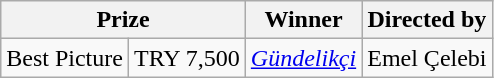<table class="wikitable">
<tr>
<th colspan=2>Prize</th>
<th>Winner</th>
<th>Directed by</th>
</tr>
<tr>
<td>Best Picture</td>
<td>TRY 7,500</td>
<td><em><a href='#'>Gündelikçi</a></em></td>
<td>Emel Çelebi</td>
</tr>
</table>
